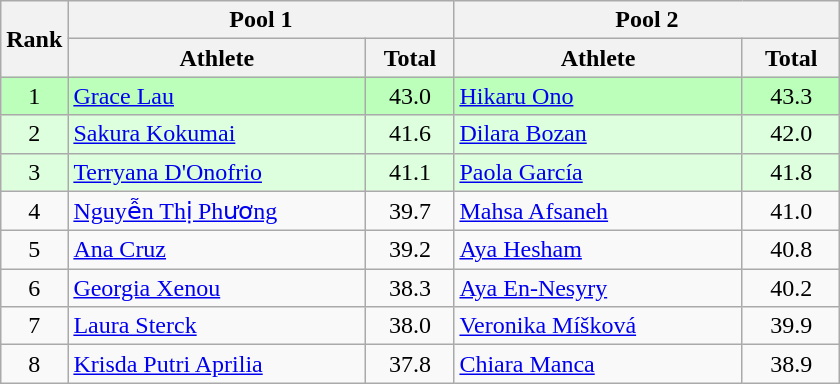<table class="wikitable" style="text-align:center;">
<tr>
<th rowspan=2>Rank</th>
<th colspan=2 width=250>Pool 1</th>
<th colspan=2 width=250>Pool 2</th>
</tr>
<tr>
<th>Athlete</th>
<th>Total</th>
<th>Athlete</th>
<th>Total</th>
</tr>
<tr bgcolor=bbffbb>
<td>1</td>
<td align=left> <a href='#'>Grace Lau</a></td>
<td>43.0</td>
<td align=left> <a href='#'>Hikaru Ono</a></td>
<td>43.3</td>
</tr>
<tr bgcolor=ddffdd>
<td>2</td>
<td align=left> <a href='#'>Sakura Kokumai</a></td>
<td>41.6</td>
<td align=left> <a href='#'>Dilara Bozan</a></td>
<td>42.0</td>
</tr>
<tr bgcolor=ddffdd>
<td>3</td>
<td align=left> <a href='#'>Terryana D'Onofrio</a></td>
<td>41.1</td>
<td align=left> <a href='#'>Paola García</a></td>
<td>41.8</td>
</tr>
<tr>
<td>4</td>
<td align=left> <a href='#'>Nguyễn Thị Phương</a></td>
<td>39.7</td>
<td align=left> <a href='#'>Mahsa Afsaneh</a></td>
<td>41.0</td>
</tr>
<tr>
<td>5</td>
<td align=left> <a href='#'>Ana Cruz</a></td>
<td>39.2</td>
<td align=left> <a href='#'>Aya Hesham</a></td>
<td>40.8</td>
</tr>
<tr>
<td>6</td>
<td align=left> <a href='#'>Georgia Xenou</a></td>
<td>38.3</td>
<td align=left> <a href='#'>Aya En-Nesyry</a></td>
<td>40.2</td>
</tr>
<tr>
<td>7</td>
<td align=left> <a href='#'>Laura Sterck</a></td>
<td>38.0</td>
<td align=left> <a href='#'>Veronika Míšková</a></td>
<td>39.9</td>
</tr>
<tr>
<td>8</td>
<td align=left> <a href='#'>Krisda Putri Aprilia</a></td>
<td>37.8</td>
<td align=left> <a href='#'>Chiara Manca</a></td>
<td>38.9</td>
</tr>
</table>
